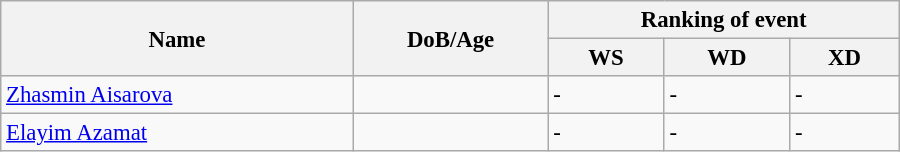<table class="wikitable" style="width:600px; font-size:95%;">
<tr>
<th rowspan="2" align="left">Name</th>
<th rowspan="2" align="left">DoB/Age</th>
<th colspan="3" align="center">Ranking of event</th>
</tr>
<tr>
<th align="center">WS</th>
<th>WD</th>
<th align="center">XD</th>
</tr>
<tr>
<td><a href='#'>Zhasmin Aisarova</a></td>
<td></td>
<td>-</td>
<td>-</td>
<td>-</td>
</tr>
<tr>
<td><a href='#'>Elayim Azamat</a></td>
<td></td>
<td>-</td>
<td>-</td>
<td>-</td>
</tr>
</table>
